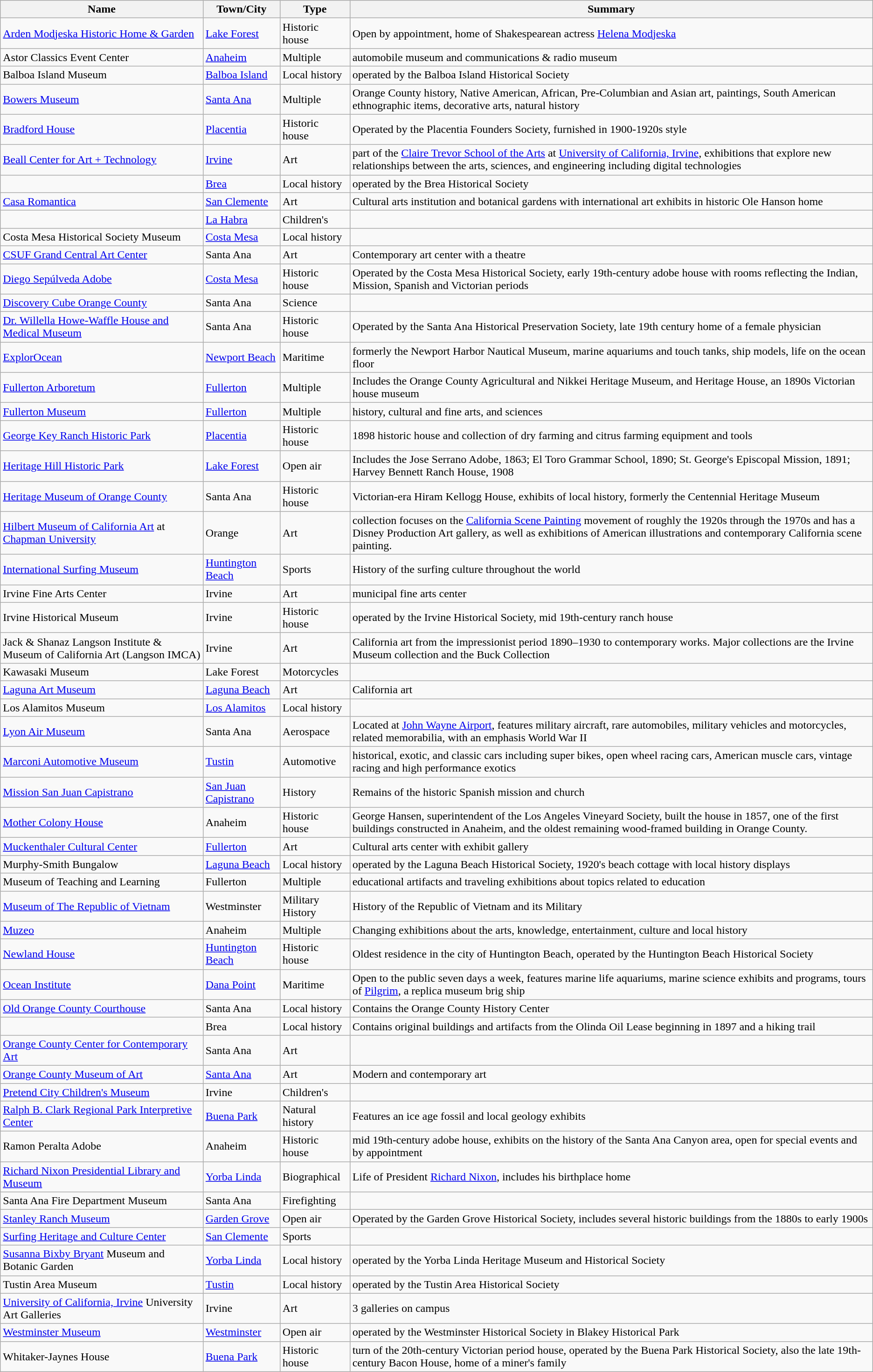<table class="wikitable sortable">
<tr>
<th>Name</th>
<th>Town/City</th>
<th>Type</th>
<th>Summary</th>
</tr>
<tr>
<td><a href='#'>Arden Modjeska Historic Home & Garden</a></td>
<td><a href='#'>Lake Forest</a></td>
<td>Historic house</td>
<td>Open by appointment, home of Shakespearean actress <a href='#'>Helena Modjeska</a></td>
</tr>
<tr>
<td>Astor Classics Event Center</td>
<td><a href='#'>Anaheim</a></td>
<td>Multiple</td>
<td>automobile museum and communications & radio museum</td>
</tr>
<tr>
<td>Balboa Island Museum</td>
<td><a href='#'>Balboa Island</a></td>
<td>Local history</td>
<td>operated by the Balboa Island Historical Society</td>
</tr>
<tr>
<td><a href='#'>Bowers Museum</a></td>
<td><a href='#'>Santa Ana</a></td>
<td>Multiple</td>
<td>Orange County history, Native American, African, Pre-Columbian and Asian art, paintings, South American ethnographic items, decorative arts, natural history</td>
</tr>
<tr>
<td><a href='#'>Bradford House</a></td>
<td><a href='#'>Placentia</a></td>
<td>Historic house</td>
<td>Operated by the Placentia Founders Society, furnished in 1900-1920s style</td>
</tr>
<tr>
<td><a href='#'>Beall Center for Art + Technology</a></td>
<td><a href='#'>Irvine</a></td>
<td>Art</td>
<td>part of the <a href='#'>Claire Trevor School of the Arts</a> at <a href='#'>University of California, Irvine</a>, exhibitions that explore new relationships between the arts, sciences, and engineering including digital technologies</td>
</tr>
<tr>
<td></td>
<td><a href='#'>Brea</a></td>
<td>Local history</td>
<td>operated by the Brea Historical Society</td>
</tr>
<tr>
<td><a href='#'>Casa Romantica</a></td>
<td><a href='#'>San Clemente</a></td>
<td>Art</td>
<td>Cultural arts institution and botanical gardens with international art exhibits in historic Ole Hanson home</td>
</tr>
<tr>
<td></td>
<td><a href='#'>La Habra</a></td>
<td>Children's</td>
<td></td>
</tr>
<tr>
<td>Costa Mesa Historical Society Museum</td>
<td><a href='#'>Costa Mesa</a></td>
<td>Local history</td>
<td></td>
</tr>
<tr>
<td><a href='#'>CSUF Grand Central Art Center</a></td>
<td>Santa Ana</td>
<td>Art</td>
<td>Contemporary art center with a theatre</td>
</tr>
<tr>
<td><a href='#'>Diego Sepúlveda Adobe</a></td>
<td><a href='#'>Costa Mesa</a></td>
<td>Historic house</td>
<td>Operated by the Costa Mesa Historical Society, early 19th-century adobe house with rooms reflecting the Indian, Mission, Spanish and Victorian periods</td>
</tr>
<tr>
<td><a href='#'>Discovery Cube Orange County</a></td>
<td>Santa Ana</td>
<td>Science</td>
<td></td>
</tr>
<tr>
<td><a href='#'>Dr. Willella Howe-Waffle House and Medical Museum</a></td>
<td>Santa Ana</td>
<td>Historic house</td>
<td>Operated by the Santa Ana Historical Preservation Society, late 19th century home of a female physician</td>
</tr>
<tr>
<td><a href='#'>ExplorOcean</a></td>
<td><a href='#'>Newport Beach</a></td>
<td>Maritime</td>
<td>formerly the Newport Harbor Nautical Museum, marine aquariums and touch tanks, ship models, life on the ocean floor</td>
</tr>
<tr>
<td><a href='#'>Fullerton Arboretum</a></td>
<td><a href='#'>Fullerton</a></td>
<td>Multiple</td>
<td>Includes the Orange County Agricultural and Nikkei Heritage Museum, and Heritage House, an 1890s Victorian house museum</td>
</tr>
<tr>
<td><a href='#'>Fullerton Museum</a></td>
<td><a href='#'>Fullerton</a></td>
<td>Multiple</td>
<td>history, cultural and fine arts, and sciences</td>
</tr>
<tr>
<td><a href='#'>George Key Ranch Historic Park</a></td>
<td><a href='#'>Placentia</a></td>
<td>Historic house</td>
<td>1898 historic house and collection of dry farming and citrus farming equipment and tools</td>
</tr>
<tr>
<td><a href='#'>Heritage Hill Historic Park</a></td>
<td><a href='#'>Lake Forest</a></td>
<td>Open air</td>
<td>Includes the Jose Serrano Adobe, 1863; El Toro Grammar School, 1890; St. George's Episcopal Mission, 1891; Harvey Bennett Ranch House, 1908</td>
</tr>
<tr>
<td><a href='#'>Heritage Museum of Orange County</a></td>
<td>Santa Ana</td>
<td>Historic house</td>
<td>Victorian-era Hiram Kellogg House, exhibits of local history, formerly the Centennial Heritage Museum</td>
</tr>
<tr>
<td><a href='#'>Hilbert Museum of California Art</a> at <a href='#'>Chapman University</a></td>
<td>Orange</td>
<td>Art</td>
<td>collection focuses on the <a href='#'>California Scene Painting</a> movement of roughly the 1920s through the 1970s and has a Disney Production Art gallery, as well as exhibitions of American illustrations and contemporary California scene painting.</td>
</tr>
<tr>
<td><a href='#'>International Surfing Museum</a></td>
<td><a href='#'>Huntington Beach</a></td>
<td>Sports</td>
<td>History of the surfing culture throughout the world</td>
</tr>
<tr>
<td>Irvine Fine Arts Center</td>
<td>Irvine</td>
<td>Art</td>
<td>municipal fine arts center</td>
</tr>
<tr>
<td>Irvine Historical Museum</td>
<td>Irvine</td>
<td>Historic house</td>
<td>operated by the Irvine Historical Society, mid 19th-century ranch house</td>
</tr>
<tr>
<td>Jack & Shanaz Langson Institute & Museum of California Art (Langson IMCA)</td>
<td>Irvine</td>
<td>Art</td>
<td>California art from the impressionist period 1890–1930 to contemporary works. Major collections are the Irvine Museum collection and the Buck Collection</td>
</tr>
<tr>
<td>Kawasaki Museum</td>
<td>Lake Forest</td>
<td>Motorcycles</td>
<td></td>
</tr>
<tr>
<td><a href='#'>Laguna Art Museum</a></td>
<td><a href='#'>Laguna Beach</a></td>
<td>Art</td>
<td>California art</td>
</tr>
<tr>
<td>Los Alamitos Museum</td>
<td><a href='#'>Los Alamitos</a></td>
<td>Local history</td>
<td></td>
</tr>
<tr>
<td><a href='#'>Lyon Air Museum</a></td>
<td>Santa Ana</td>
<td>Aerospace</td>
<td>Located at <a href='#'>John Wayne Airport</a>, features military aircraft, rare automobiles, military vehicles and motorcycles, related memorabilia, with an emphasis World War II</td>
</tr>
<tr>
<td><a href='#'>Marconi Automotive Museum</a></td>
<td><a href='#'>Tustin</a></td>
<td>Automotive</td>
<td>historical, exotic, and classic cars including super bikes, open wheel racing cars, American muscle cars, vintage racing and high performance exotics</td>
</tr>
<tr>
<td><a href='#'>Mission San Juan Capistrano</a></td>
<td><a href='#'>San Juan Capistrano</a></td>
<td>History</td>
<td>Remains of the historic Spanish mission and church</td>
</tr>
<tr>
<td><a href='#'>Mother Colony House</a></td>
<td>Anaheim</td>
<td>Historic house</td>
<td>George Hansen, superintendent of the Los Angeles Vineyard Society, built the house in 1857, one of the first buildings constructed in Anaheim, and the oldest remaining wood-framed building in Orange County.</td>
</tr>
<tr>
<td><a href='#'>Muckenthaler Cultural Center</a></td>
<td><a href='#'>Fullerton</a></td>
<td>Art</td>
<td>Cultural arts center with exhibit gallery</td>
</tr>
<tr>
<td>Murphy-Smith Bungalow</td>
<td><a href='#'>Laguna Beach</a></td>
<td>Local history</td>
<td>operated by the Laguna Beach Historical Society, 1920's beach cottage with local history displays</td>
</tr>
<tr>
<td>Museum of Teaching and Learning</td>
<td>Fullerton</td>
<td>Multiple</td>
<td>educational artifacts and traveling exhibitions about topics related to education</td>
</tr>
<tr>
<td><a href='#'>Museum of The Republic of Vietnam</a></td>
<td>Westminster</td>
<td>Military History</td>
<td>History of the Republic of Vietnam and its Military</td>
</tr>
<tr>
<td><a href='#'>Muzeo</a></td>
<td>Anaheim</td>
<td>Multiple</td>
<td>Changing exhibitions about the arts, knowledge, entertainment, culture and local history</td>
</tr>
<tr>
<td><a href='#'>Newland House</a></td>
<td><a href='#'>Huntington Beach</a></td>
<td>Historic house</td>
<td>Oldest residence in the city of Huntington Beach, operated by the Huntington Beach Historical Society</td>
</tr>
<tr>
<td><a href='#'>Ocean Institute</a></td>
<td><a href='#'>Dana Point</a></td>
<td>Maritime</td>
<td>Open to the public seven days a week, features marine life aquariums, marine science exhibits and programs, tours of <a href='#'>Pilgrim</a>, a replica museum brig ship</td>
</tr>
<tr>
<td><a href='#'>Old Orange County Courthouse</a></td>
<td>Santa Ana</td>
<td>Local history</td>
<td>Contains the Orange County History Center</td>
</tr>
<tr>
<td></td>
<td>Brea</td>
<td>Local history</td>
<td>Contains original buildings and artifacts from the Olinda Oil Lease beginning in 1897 and a hiking trail</td>
</tr>
<tr>
<td><a href='#'>Orange County Center for Contemporary Art</a></td>
<td>Santa Ana</td>
<td>Art</td>
<td></td>
</tr>
<tr>
<td><a href='#'>Orange County Museum of Art</a></td>
<td><a href='#'>Santa Ana</a></td>
<td>Art</td>
<td>Modern and contemporary art</td>
</tr>
<tr>
<td><a href='#'>Pretend City Children's Museum</a></td>
<td>Irvine</td>
<td>Children's</td>
<td></td>
</tr>
<tr>
<td><a href='#'>Ralph B. Clark Regional Park Interpretive Center</a></td>
<td><a href='#'>Buena Park</a></td>
<td>Natural history</td>
<td>Features an ice age fossil and local geology exhibits</td>
</tr>
<tr>
<td>Ramon Peralta Adobe</td>
<td>Anaheim</td>
<td>Historic house</td>
<td>mid 19th-century adobe house, exhibits on the history of the Santa Ana Canyon area, open for special events and by appointment</td>
</tr>
<tr>
<td><a href='#'>Richard Nixon Presidential Library and Museum</a></td>
<td><a href='#'>Yorba Linda</a></td>
<td>Biographical</td>
<td>Life of President <a href='#'>Richard Nixon</a>, includes his birthplace home</td>
</tr>
<tr>
<td>Santa Ana Fire Department Museum</td>
<td>Santa Ana</td>
<td>Firefighting</td>
<td></td>
</tr>
<tr>
<td><a href='#'>Stanley Ranch Museum</a></td>
<td><a href='#'>Garden Grove</a></td>
<td>Open air</td>
<td>Operated by the Garden Grove Historical Society, includes several historic buildings from the 1880s to early 1900s</td>
</tr>
<tr>
<td><a href='#'>Surfing Heritage and Culture Center</a></td>
<td><a href='#'>San Clemente</a></td>
<td>Sports</td>
<td></td>
</tr>
<tr>
<td><a href='#'>Susanna Bixby Bryant</a> Museum and Botanic Garden</td>
<td><a href='#'>Yorba Linda</a></td>
<td>Local history</td>
<td>operated by the Yorba Linda Heritage Museum and Historical Society</td>
</tr>
<tr>
<td>Tustin Area Museum</td>
<td><a href='#'>Tustin</a></td>
<td>Local history</td>
<td>operated by the Tustin Area Historical Society</td>
</tr>
<tr>
<td><a href='#'>University of California, Irvine</a> University Art Galleries</td>
<td>Irvine</td>
<td>Art</td>
<td>3 galleries on campus</td>
</tr>
<tr>
<td><a href='#'>Westminster Museum</a></td>
<td><a href='#'>Westminster</a></td>
<td>Open air</td>
<td>operated by the Westminster Historical Society in Blakey Historical Park</td>
</tr>
<tr>
<td>Whitaker-Jaynes House</td>
<td><a href='#'>Buena Park</a></td>
<td>Historic house</td>
<td>turn of the 20th-century Victorian period house, operated by the Buena Park Historical Society, also the late 19th-century Bacon House, home of a miner's family</td>
</tr>
</table>
